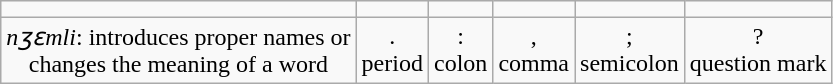<table class="wikitable Unicode" style="border-collapse:collapse;text-align:center;">
<tr style="font-size:x-large;">
<td></td>
<td></td>
<td></td>
<td></td>
<td></td>
<td></td>
</tr>
<tr>
<td><em>nʒɛmli</em>: introduces proper names or<br>changes the meaning of a word</td>
<td>.<br>period</td>
<td>:<br>colon</td>
<td>,<br>comma</td>
<td>;<br>semicolon</td>
<td>?<br>question mark</td>
</tr>
</table>
